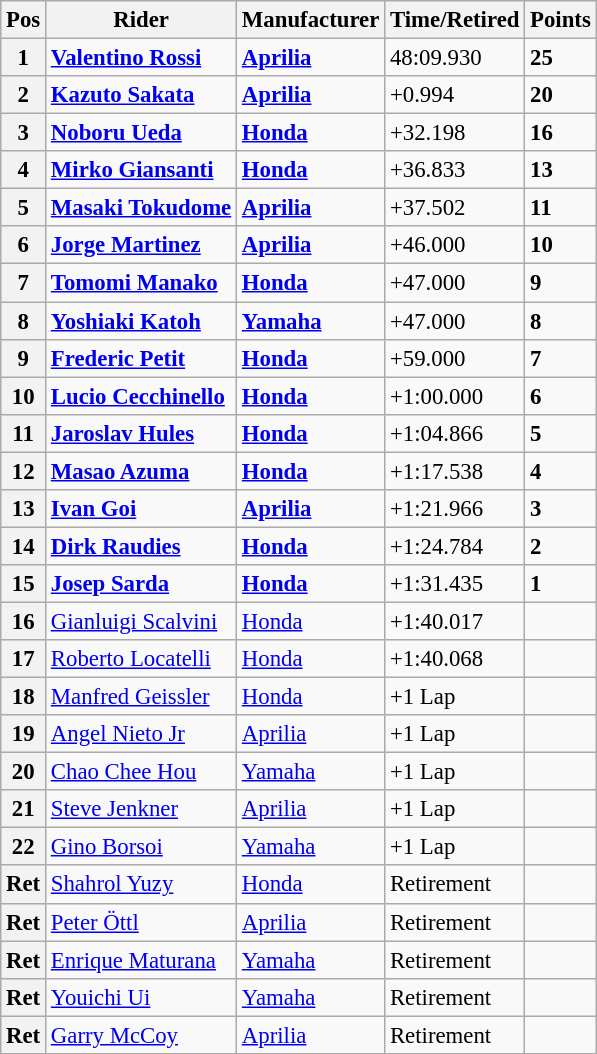<table class="wikitable" style="font-size: 95%;">
<tr>
<th>Pos</th>
<th>Rider</th>
<th>Manufacturer</th>
<th>Time/Retired</th>
<th>Points</th>
</tr>
<tr>
<th>1</th>
<td> <strong><a href='#'>Valentino Rossi</a></strong></td>
<td><strong><a href='#'>Aprilia</a></strong></td>
<td>48:09.930</td>
<td><strong>25</strong></td>
</tr>
<tr>
<th>2</th>
<td> <strong><a href='#'>Kazuto Sakata</a></strong></td>
<td><strong><a href='#'>Aprilia</a></strong></td>
<td>+0.994</td>
<td><strong>20</strong></td>
</tr>
<tr>
<th>3</th>
<td> <strong><a href='#'>Noboru Ueda</a></strong></td>
<td><strong><a href='#'>Honda</a></strong></td>
<td>+32.198</td>
<td><strong>16</strong></td>
</tr>
<tr>
<th>4</th>
<td> <strong><a href='#'>Mirko Giansanti</a></strong></td>
<td><strong><a href='#'>Honda</a></strong></td>
<td>+36.833</td>
<td><strong>13</strong></td>
</tr>
<tr>
<th>5</th>
<td> <strong><a href='#'>Masaki Tokudome</a></strong></td>
<td><strong><a href='#'>Aprilia</a></strong></td>
<td>+37.502</td>
<td><strong>11</strong></td>
</tr>
<tr>
<th>6</th>
<td> <strong><a href='#'>Jorge Martinez</a></strong></td>
<td><strong><a href='#'>Aprilia</a></strong></td>
<td>+46.000</td>
<td><strong>10</strong></td>
</tr>
<tr>
<th>7</th>
<td> <strong><a href='#'>Tomomi Manako</a></strong></td>
<td><strong><a href='#'>Honda</a></strong></td>
<td>+47.000</td>
<td><strong>9</strong></td>
</tr>
<tr>
<th>8</th>
<td> <strong><a href='#'>Yoshiaki Katoh</a></strong></td>
<td><strong><a href='#'>Yamaha</a></strong></td>
<td>+47.000</td>
<td><strong>8</strong></td>
</tr>
<tr>
<th>9</th>
<td> <strong><a href='#'>Frederic Petit</a></strong></td>
<td><strong><a href='#'>Honda</a></strong></td>
<td>+59.000</td>
<td><strong>7</strong></td>
</tr>
<tr>
<th>10</th>
<td> <strong><a href='#'>Lucio Cecchinello</a></strong></td>
<td><strong><a href='#'>Honda</a></strong></td>
<td>+1:00.000</td>
<td><strong>6</strong></td>
</tr>
<tr>
<th>11</th>
<td> <strong><a href='#'>Jaroslav Hules</a></strong></td>
<td><strong><a href='#'>Honda</a></strong></td>
<td>+1:04.866</td>
<td><strong>5</strong></td>
</tr>
<tr>
<th>12</th>
<td> <strong><a href='#'>Masao Azuma</a></strong></td>
<td><strong><a href='#'>Honda</a></strong></td>
<td>+1:17.538</td>
<td><strong>4</strong></td>
</tr>
<tr>
<th>13</th>
<td> <strong><a href='#'>Ivan Goi</a></strong></td>
<td><strong><a href='#'>Aprilia</a></strong></td>
<td>+1:21.966</td>
<td><strong>3</strong></td>
</tr>
<tr>
<th>14</th>
<td> <strong><a href='#'>Dirk Raudies</a></strong></td>
<td><strong><a href='#'>Honda</a></strong></td>
<td>+1:24.784</td>
<td><strong>2</strong></td>
</tr>
<tr>
<th>15</th>
<td> <strong><a href='#'>Josep Sarda</a></strong></td>
<td><strong><a href='#'>Honda</a></strong></td>
<td>+1:31.435</td>
<td><strong>1</strong></td>
</tr>
<tr>
<th>16</th>
<td> <a href='#'>Gianluigi Scalvini</a></td>
<td><a href='#'>Honda</a></td>
<td>+1:40.017</td>
<td></td>
</tr>
<tr>
<th>17</th>
<td> <a href='#'>Roberto Locatelli</a></td>
<td><a href='#'>Honda</a></td>
<td>+1:40.068</td>
<td></td>
</tr>
<tr>
<th>18</th>
<td> <a href='#'>Manfred Geissler</a></td>
<td><a href='#'>Honda</a></td>
<td>+1 Lap</td>
<td></td>
</tr>
<tr>
<th>19</th>
<td> <a href='#'>Angel Nieto Jr</a></td>
<td><a href='#'>Aprilia</a></td>
<td>+1 Lap</td>
<td></td>
</tr>
<tr>
<th>20</th>
<td> <a href='#'>Chao Chee Hou</a></td>
<td><a href='#'>Yamaha</a></td>
<td>+1 Lap</td>
<td></td>
</tr>
<tr>
<th>21</th>
<td> <a href='#'>Steve Jenkner</a></td>
<td><a href='#'>Aprilia</a></td>
<td>+1 Lap</td>
<td></td>
</tr>
<tr>
<th>22</th>
<td> <a href='#'>Gino Borsoi</a></td>
<td><a href='#'>Yamaha</a></td>
<td>+1 Lap</td>
<td></td>
</tr>
<tr>
<th>Ret</th>
<td> <a href='#'>Shahrol Yuzy</a></td>
<td><a href='#'>Honda</a></td>
<td>Retirement</td>
<td></td>
</tr>
<tr>
<th>Ret</th>
<td> <a href='#'>Peter Öttl</a></td>
<td><a href='#'>Aprilia</a></td>
<td>Retirement</td>
<td></td>
</tr>
<tr>
<th>Ret</th>
<td> <a href='#'>Enrique Maturana</a></td>
<td><a href='#'>Yamaha</a></td>
<td>Retirement</td>
<td></td>
</tr>
<tr>
<th>Ret</th>
<td> <a href='#'>Youichi Ui</a></td>
<td><a href='#'>Yamaha</a></td>
<td>Retirement</td>
<td></td>
</tr>
<tr>
<th>Ret</th>
<td> <a href='#'>Garry McCoy</a></td>
<td><a href='#'>Aprilia</a></td>
<td>Retirement</td>
<td></td>
</tr>
</table>
